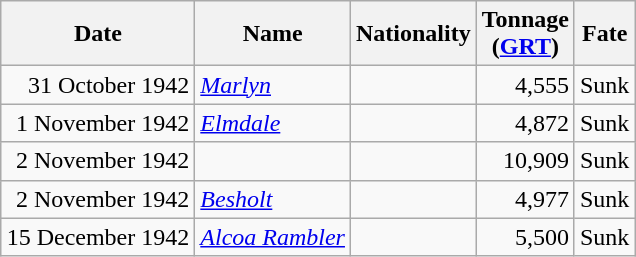<table class="wikitable sortable" style="margin: 1em auto 1em auto;" style="margin: 1em auto 1em auto;">
<tr>
<th>Date</th>
<th>Name</th>
<th>Nationality</th>
<th>Tonnage<br>(<a href='#'>GRT</a>)</th>
<th>Fate</th>
</tr>
<tr>
<td align="right">31 October 1942</td>
<td align="left"><a href='#'><em>Marlyn</em></a></td>
<td align="left"></td>
<td align="right">4,555</td>
<td align="left">Sunk</td>
</tr>
<tr>
<td align="right">1 November 1942</td>
<td align="left"><a href='#'><em>Elmdale</em></a></td>
<td align="left"></td>
<td align="right">4,872</td>
<td align="left">Sunk</td>
</tr>
<tr>
<td align="right">2 November 1942</td>
<td align="left"></td>
<td align="left"></td>
<td align="right">10,909</td>
<td align="left">Sunk</td>
</tr>
<tr>
<td align="right">2 November 1942</td>
<td align="left"><a href='#'><em>Besholt</em></a></td>
<td align="left"></td>
<td align="right">4,977</td>
<td align="left">Sunk</td>
</tr>
<tr>
<td align="right">15 December 1942</td>
<td align="left"><a href='#'><em>Alcoa Rambler</em></a></td>
<td align="left"></td>
<td align="right">5,500</td>
<td align="left">Sunk</td>
</tr>
</table>
